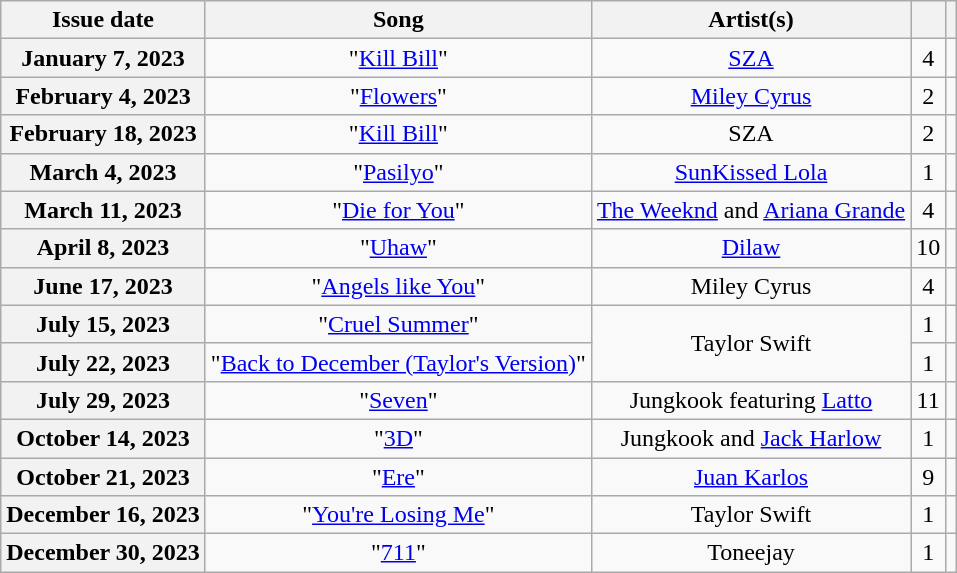<table class="wikitable plainrowheaders sortable" style="text-align: center;">
<tr>
<th style="text-align: center;">Issue date</th>
<th style="text-align: center;">Song</th>
<th>Artist(s)</th>
<th></th>
<th class="unsortable"></th>
</tr>
<tr>
<th scope="row">January 7, 2023</th>
<td>"<a href='#'>Kill Bill</a>"</td>
<td><a href='#'>SZA</a></td>
<td>4</td>
<td></td>
</tr>
<tr>
<th scope="row">February 4, 2023</th>
<td>"<a href='#'>Flowers</a>"</td>
<td><a href='#'>Miley Cyrus</a></td>
<td>2</td>
<td></td>
</tr>
<tr>
<th scope="row">February 18, 2023</th>
<td>"<a href='#'>Kill Bill</a>"</td>
<td>SZA</td>
<td>2</td>
<td></td>
</tr>
<tr>
<th scope="row">March 4, 2023</th>
<td>"<a href='#'>Pasilyo</a>"</td>
<td><a href='#'>SunKissed Lola</a></td>
<td>1</td>
<td></td>
</tr>
<tr>
<th scope="row">March 11, 2023</th>
<td>"<a href='#'>Die for You</a>"</td>
<td><a href='#'>The Weeknd</a> and <a href='#'>Ariana Grande</a></td>
<td>4</td>
<td></td>
</tr>
<tr>
<th scope="row">April 8, 2023</th>
<td>"<a href='#'>Uhaw</a>"</td>
<td><a href='#'>Dilaw</a></td>
<td>10</td>
<td></td>
</tr>
<tr>
<th scope="row">June 17, 2023</th>
<td>"<a href='#'>Angels like You</a>"</td>
<td>Miley Cyrus</td>
<td>4</td>
<td></td>
</tr>
<tr>
<th scope="row">July 15, 2023</th>
<td>"<a href='#'>Cruel Summer</a>"</td>
<td rowspan="2">Taylor Swift</td>
<td>1</td>
<td></td>
</tr>
<tr>
<th scope="row">July 22, 2023</th>
<td>"<a href='#'>Back to December (Taylor's Version)</a>"</td>
<td>1</td>
<td></td>
</tr>
<tr>
<th scope="row">July 29, 2023</th>
<td>"<a href='#'>Seven</a>"</td>
<td>Jungkook featuring <a href='#'>Latto</a></td>
<td>11</td>
<td></td>
</tr>
<tr>
<th scope="row">October 14, 2023</th>
<td>"<a href='#'>3D</a>"</td>
<td>Jungkook and <a href='#'>Jack Harlow</a></td>
<td>1</td>
<td></td>
</tr>
<tr>
<th scope="row">October 21, 2023</th>
<td>"<a href='#'>Ere</a>"</td>
<td><a href='#'>Juan Karlos</a></td>
<td>9</td>
<td></td>
</tr>
<tr>
<th scope="row">December 16, 2023</th>
<td>"<a href='#'>You're Losing Me</a>"</td>
<td>Taylor Swift</td>
<td>1</td>
<td></td>
</tr>
<tr>
<th scope="row">December 30, 2023</th>
<td>"<a href='#'>711</a>"</td>
<td>Toneejay</td>
<td>1</td>
<td></td>
</tr>
</table>
